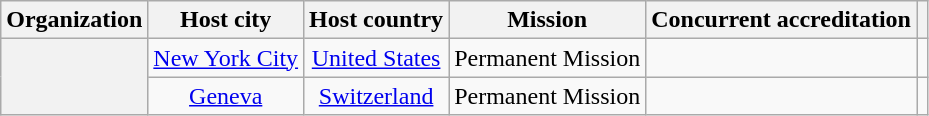<table class="wikitable plainrowheaders" style="text-align:center;">
<tr>
<th scope="col">Organization</th>
<th scope="col">Host city</th>
<th scope="col">Host country</th>
<th scope="col">Mission</th>
<th scope="col">Concurrent accreditation</th>
<th scope="col"></th>
</tr>
<tr>
<th scope="row"  rowspan="2"></th>
<td><a href='#'>New York City</a></td>
<td><a href='#'>United States</a></td>
<td>Permanent Mission</td>
<td></td>
<td></td>
</tr>
<tr>
<td><a href='#'>Geneva</a></td>
<td><a href='#'>Switzerland</a></td>
<td>Permanent Mission</td>
<td></td>
<td></td>
</tr>
</table>
